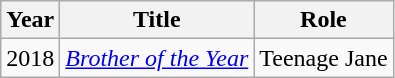<table class="wikitable sortable">
<tr>
<th>Year</th>
<th>Title</th>
<th>Role</th>
</tr>
<tr>
<td>2018</td>
<td><em><a href='#'>Brother of the Year</a></em></td>
<td>Teenage Jane</td>
</tr>
</table>
